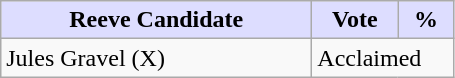<table class="wikitable">
<tr>
<th style="background:#ddf; width:200px;">Reeve Candidate</th>
<th style="background:#ddf; width:50px;">Vote</th>
<th style="background:#ddf; width:30px;">%</th>
</tr>
<tr>
<td>Jules Gravel (X)</td>
<td colspan="2">Acclaimed</td>
</tr>
</table>
